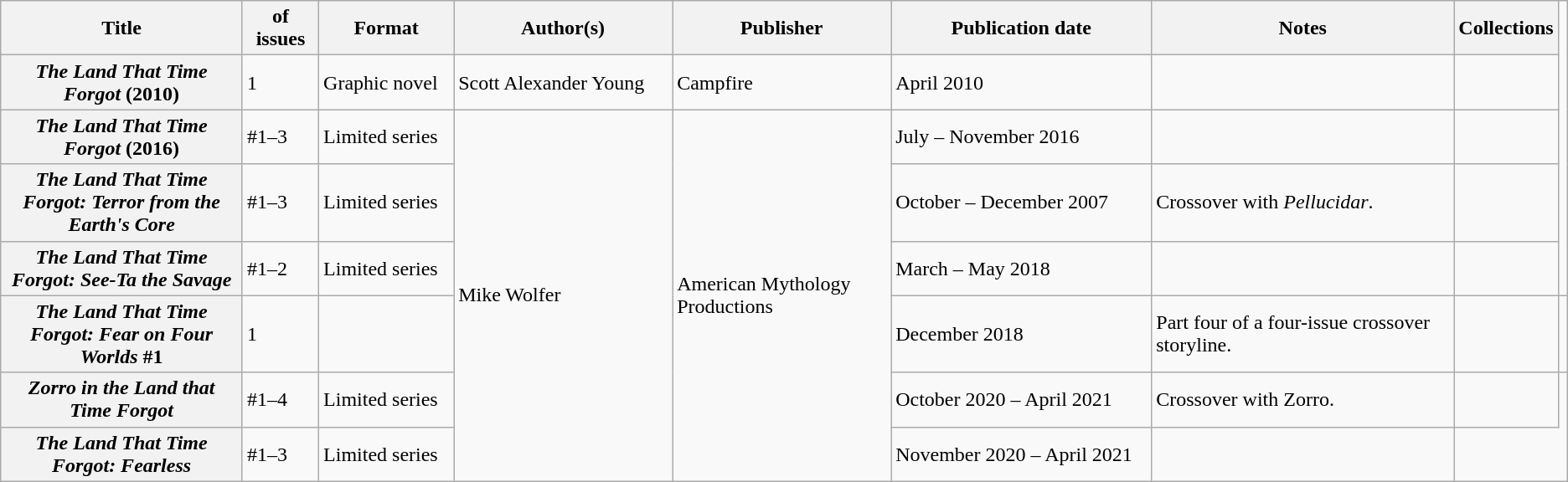<table class="wikitable">
<tr>
<th>Title</th>
<th style="width:40pt"> of issues</th>
<th style="width:75pt">Format</th>
<th style="width:125pt">Author(s)</th>
<th style="width:125pt">Publisher</th>
<th style="width:150pt">Publication date</th>
<th style="width:175pt">Notes</th>
<th>Collections</th>
</tr>
<tr>
<th><em>The Land That Time Forgot</em> (2010)</th>
<td>1</td>
<td>Graphic novel</td>
<td>Scott Alexander Young</td>
<td>Campfire</td>
<td>April 2010</td>
<td></td>
<td></td>
</tr>
<tr>
<th><em>The Land That Time Forgot</em> (2016)</th>
<td>#1–3</td>
<td>Limited series</td>
<td rowspan="6">Mike Wolfer</td>
<td rowspan="6">American Mythology Productions</td>
<td>July – November 2016</td>
<td></td>
<td></td>
</tr>
<tr>
<th><em>The Land That Time Forgot: Terror from the Earth's Core</em></th>
<td>#1–3</td>
<td>Limited series</td>
<td>October – December 2007</td>
<td>Crossover with <em>Pellucidar</em>.</td>
<td></td>
</tr>
<tr>
<th><em>The Land That Time Forgot: See-Ta the Savage</em></th>
<td>#1–2</td>
<td>Limited series</td>
<td>March – May 2018</td>
<td></td>
<td></td>
</tr>
<tr>
<th><em>The Land That Time Forgot: Fear on Four Worlds</em> #1</th>
<td>1</td>
<td></td>
<td>December 2018</td>
<td>Part four of a four-issue crossover storyline.</td>
<td></td>
<td></td>
</tr>
<tr>
<th><em>Zorro in the Land that Time Forgot</em></th>
<td>#1–4</td>
<td>Limited series</td>
<td>October 2020 – April 2021</td>
<td>Crossover with Zorro.</td>
<td></td>
</tr>
<tr>
<th><em>The Land That Time Forgot: Fearless</em></th>
<td>#1–3</td>
<td>Limited series</td>
<td>November 2020 – April 2021</td>
<td></td>
</tr>
</table>
